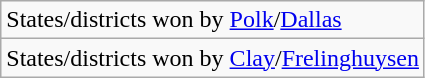<table class="wikitable">
<tr>
<td>States/districts won by <a href='#'>Polk</a>/<a href='#'>Dallas</a></td>
</tr>
<tr>
<td>States/districts won by <a href='#'>Clay</a>/<a href='#'>Frelinghuysen</a></td>
</tr>
</table>
